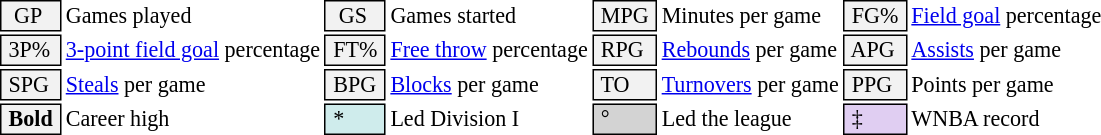<table class="toccolours" style="font-size: 92%; white-space: nowrap;">
<tr>
<td style="background-color: #F2F2F2; border: 1px solid black;">  GP</td>
<td>Games played</td>
<td style="background-color: #F2F2F2; border: 1px solid black">  GS </td>
<td>Games started</td>
<td style="background-color: #F2F2F2; border: 1px solid black"> MPG </td>
<td>Minutes per game</td>
<td style="background-color: #F2F2F2; border: 1px solid black;"> FG% </td>
<td><a href='#'>Field goal</a> percentage</td>
</tr>
<tr>
<td style="background-color: #F2F2F2; border: 1px solid black"> 3P% </td>
<td><a href='#'>3-point field goal</a> percentage</td>
<td style="background-color: #F2F2F2; border: 1px solid black"> FT% </td>
<td><a href='#'>Free throw</a> percentage</td>
<td style="background-color: #F2F2F2; border: 1px solid black;"> RPG </td>
<td><a href='#'>Rebounds</a> per game</td>
<td style="background-color: #F2F2F2; border: 1px solid black"> APG </td>
<td><a href='#'>Assists</a> per game</td>
</tr>
<tr>
<td style="background-color: #F2F2F2; border: 1px solid black"> SPG </td>
<td><a href='#'>Steals</a> per game</td>
<td style="background-color: #F2F2F2; border: 1px solid black;"> BPG </td>
<td><a href='#'>Blocks</a> per game</td>
<td style="background-color: #F2F2F2; border: 1px solid black"> TO </td>
<td><a href='#'>Turnovers</a> per game</td>
<td style="background-color: #F2F2F2; border: 1px solid black"> PPG </td>
<td>Points per game</td>
</tr>
<tr>
<td style="background-color: #F2F2F2; border: 1px solid black"> <strong>Bold</strong> </td>
<td>Career high</td>
<td style="background-color: #cfecec; border: 1px solid black"> * </td>
<td>Led Division I</td>
<td style="background-color: #D3D3D3; border: 1px solid black"> ° </td>
<td>Led the league</td>
<td style="background-color: #E0CEF2; border: 1px solid black"> ‡ </td>
<td>WNBA record</td>
</tr>
</table>
